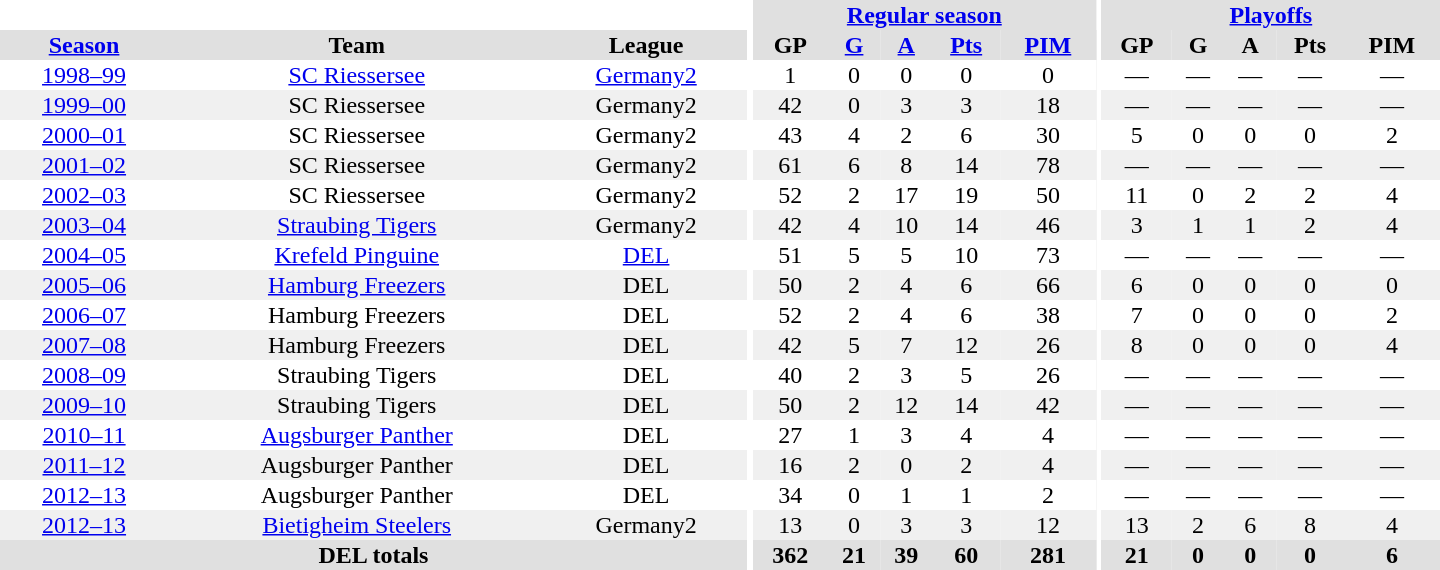<table border="0" cellpadding="1" cellspacing="0" style="text-align:center; width:60em">
<tr bgcolor="#e0e0e0">
<th colspan="3" bgcolor="#ffffff"></th>
<th rowspan="99" bgcolor="#ffffff"></th>
<th colspan="5"><a href='#'>Regular season</a></th>
<th rowspan="99" bgcolor="#ffffff"></th>
<th colspan="5"><a href='#'>Playoffs</a></th>
</tr>
<tr bgcolor="#e0e0e0">
<th><a href='#'>Season</a></th>
<th>Team</th>
<th>League</th>
<th>GP</th>
<th><a href='#'>G</a></th>
<th><a href='#'>A</a></th>
<th><a href='#'>Pts</a></th>
<th><a href='#'>PIM</a></th>
<th>GP</th>
<th>G</th>
<th>A</th>
<th>Pts</th>
<th>PIM</th>
</tr>
<tr>
<td><a href='#'>1998–99</a></td>
<td><a href='#'>SC Riessersee</a></td>
<td><a href='#'>Germany2</a></td>
<td>1</td>
<td>0</td>
<td>0</td>
<td>0</td>
<td>0</td>
<td>—</td>
<td>—</td>
<td>—</td>
<td>—</td>
<td>—</td>
</tr>
<tr bgcolor="#f0f0f0">
<td><a href='#'>1999–00</a></td>
<td>SC Riessersee</td>
<td>Germany2</td>
<td>42</td>
<td>0</td>
<td>3</td>
<td>3</td>
<td>18</td>
<td>—</td>
<td>—</td>
<td>—</td>
<td>—</td>
<td>—</td>
</tr>
<tr>
<td><a href='#'>2000–01</a></td>
<td>SC Riessersee</td>
<td>Germany2</td>
<td>43</td>
<td>4</td>
<td>2</td>
<td>6</td>
<td>30</td>
<td>5</td>
<td>0</td>
<td>0</td>
<td>0</td>
<td>2</td>
</tr>
<tr bgcolor="#f0f0f0">
<td><a href='#'>2001–02</a></td>
<td>SC Riessersee</td>
<td>Germany2</td>
<td>61</td>
<td>6</td>
<td>8</td>
<td>14</td>
<td>78</td>
<td>—</td>
<td>—</td>
<td>—</td>
<td>—</td>
<td>—</td>
</tr>
<tr>
<td><a href='#'>2002–03</a></td>
<td>SC Riessersee</td>
<td>Germany2</td>
<td>52</td>
<td>2</td>
<td>17</td>
<td>19</td>
<td>50</td>
<td>11</td>
<td>0</td>
<td>2</td>
<td>2</td>
<td>4</td>
</tr>
<tr bgcolor="#f0f0f0">
<td><a href='#'>2003–04</a></td>
<td><a href='#'>Straubing Tigers</a></td>
<td>Germany2</td>
<td>42</td>
<td>4</td>
<td>10</td>
<td>14</td>
<td>46</td>
<td>3</td>
<td>1</td>
<td>1</td>
<td>2</td>
<td>4</td>
</tr>
<tr>
<td><a href='#'>2004–05</a></td>
<td><a href='#'>Krefeld Pinguine</a></td>
<td><a href='#'>DEL</a></td>
<td>51</td>
<td>5</td>
<td>5</td>
<td>10</td>
<td>73</td>
<td>—</td>
<td>—</td>
<td>—</td>
<td>—</td>
<td>—</td>
</tr>
<tr bgcolor="#f0f0f0">
<td><a href='#'>2005–06</a></td>
<td><a href='#'>Hamburg Freezers</a></td>
<td>DEL</td>
<td>50</td>
<td>2</td>
<td>4</td>
<td>6</td>
<td>66</td>
<td>6</td>
<td>0</td>
<td>0</td>
<td>0</td>
<td>0</td>
</tr>
<tr>
<td><a href='#'>2006–07</a></td>
<td>Hamburg Freezers</td>
<td>DEL</td>
<td>52</td>
<td>2</td>
<td>4</td>
<td>6</td>
<td>38</td>
<td>7</td>
<td>0</td>
<td>0</td>
<td>0</td>
<td>2</td>
</tr>
<tr bgcolor="#f0f0f0">
<td><a href='#'>2007–08</a></td>
<td>Hamburg Freezers</td>
<td>DEL</td>
<td>42</td>
<td>5</td>
<td>7</td>
<td>12</td>
<td>26</td>
<td>8</td>
<td>0</td>
<td>0</td>
<td>0</td>
<td>4</td>
</tr>
<tr>
<td><a href='#'>2008–09</a></td>
<td>Straubing Tigers</td>
<td>DEL</td>
<td>40</td>
<td>2</td>
<td>3</td>
<td>5</td>
<td>26</td>
<td>—</td>
<td>—</td>
<td>—</td>
<td>—</td>
<td>—</td>
</tr>
<tr bgcolor="#f0f0f0">
<td><a href='#'>2009–10</a></td>
<td>Straubing Tigers</td>
<td>DEL</td>
<td>50</td>
<td>2</td>
<td>12</td>
<td>14</td>
<td>42</td>
<td>—</td>
<td>—</td>
<td>—</td>
<td>—</td>
<td>—</td>
</tr>
<tr>
<td><a href='#'>2010–11</a></td>
<td><a href='#'>Augsburger Panther</a></td>
<td>DEL</td>
<td>27</td>
<td>1</td>
<td>3</td>
<td>4</td>
<td>4</td>
<td>—</td>
<td>—</td>
<td>—</td>
<td>—</td>
<td>—</td>
</tr>
<tr bgcolor="#f0f0f0">
<td><a href='#'>2011–12</a></td>
<td>Augsburger Panther</td>
<td>DEL</td>
<td>16</td>
<td>2</td>
<td>0</td>
<td>2</td>
<td>4</td>
<td>—</td>
<td>—</td>
<td>—</td>
<td>—</td>
<td>—</td>
</tr>
<tr>
<td><a href='#'>2012–13</a></td>
<td>Augsburger Panther</td>
<td>DEL</td>
<td>34</td>
<td>0</td>
<td>1</td>
<td>1</td>
<td>2</td>
<td>—</td>
<td>—</td>
<td>—</td>
<td>—</td>
<td>—</td>
</tr>
<tr bgcolor="#f0f0f0">
<td><a href='#'>2012–13</a></td>
<td><a href='#'>Bietigheim Steelers</a></td>
<td>Germany2</td>
<td>13</td>
<td>0</td>
<td>3</td>
<td>3</td>
<td>12</td>
<td>13</td>
<td>2</td>
<td>6</td>
<td>8</td>
<td>4</td>
</tr>
<tr>
</tr>
<tr ALIGN="center" bgcolor="#e0e0e0">
<th colspan="3">DEL totals</th>
<th ALIGN="center">362</th>
<th ALIGN="center">21</th>
<th ALIGN="center">39</th>
<th ALIGN="center">60</th>
<th ALIGN="center">281</th>
<th ALIGN="center">21</th>
<th ALIGN="center">0</th>
<th ALIGN="center">0</th>
<th ALIGN="center">0</th>
<th ALIGN="center">6</th>
</tr>
</table>
